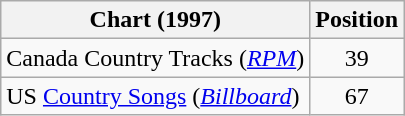<table class="wikitable sortable">
<tr>
<th scope="col">Chart (1997)</th>
<th scope="col">Position</th>
</tr>
<tr>
<td>Canada Country Tracks (<em><a href='#'>RPM</a></em>)</td>
<td align="center">39</td>
</tr>
<tr>
<td>US <a href='#'>Country Songs</a> (<em><a href='#'>Billboard</a></em>)</td>
<td align="center">67</td>
</tr>
</table>
